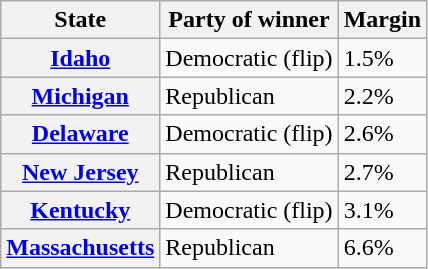<table class="wikitable sortable">
<tr>
<th>State</th>
<th>Party of winner</th>
<th>Margin</th>
</tr>
<tr>
<th><a href='#'>Idaho</a></th>
<td data-sort-value=-0.5 >Democratic (flip)</td>
<td>1.5%</td>
</tr>
<tr>
<th><a href='#'>Michigan</a></th>
<td data-sort-value=-0.5 >Republican</td>
<td>2.2%</td>
</tr>
<tr>
<th><a href='#'>Delaware</a></th>
<td data-sort-value=-0.5 >Democratic (flip)</td>
<td>2.6%</td>
</tr>
<tr>
<th><a href='#'>New Jersey</a></th>
<td data-sort-value=-0.5 >Republican</td>
<td>2.7%</td>
</tr>
<tr>
<th><a href='#'>Kentucky</a></th>
<td data-sort-value=-0.5 >Democratic (flip)</td>
<td>3.1%</td>
</tr>
<tr>
<th><a href='#'>Massachusetts</a></th>
<td data-sort-value=-0.5 >Republican</td>
<td>6.6%</td>
</tr>
</table>
